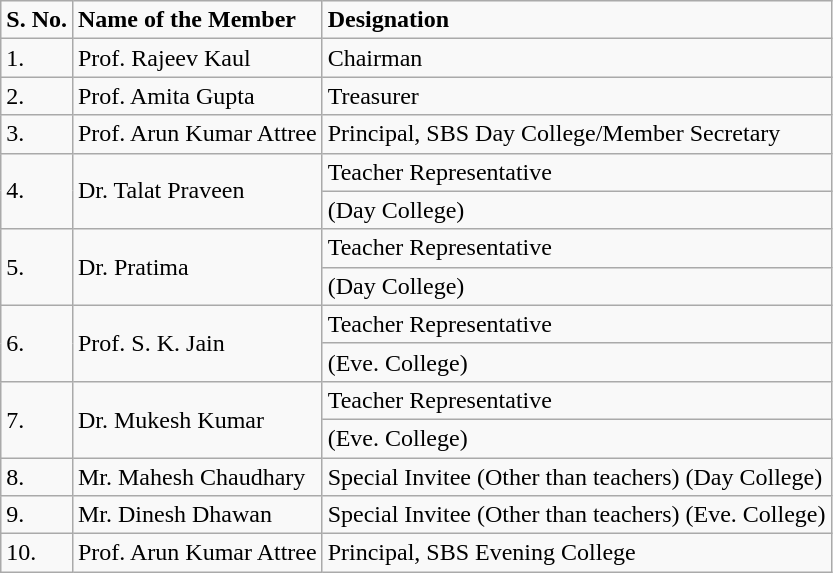<table class="wikitable">
<tr>
<td><strong>S. No.</strong></td>
<td><strong>Name of the Member</strong></td>
<td><strong>Designation</strong></td>
</tr>
<tr>
<td>1.      </td>
<td>Prof. Rajeev Kaul</td>
<td>Chairman</td>
</tr>
<tr>
<td>2.      </td>
<td>Prof. Amita Gupta</td>
<td>Treasurer</td>
</tr>
<tr>
<td>3.      </td>
<td>Prof. Arun Kumar Attree</td>
<td>Principal, SBS Day College/Member Secretary</td>
</tr>
<tr>
<td rowspan="2">4.      </td>
<td rowspan="2">Dr. Talat Praveen</td>
<td>Teacher Representative</td>
</tr>
<tr>
<td>(Day College)</td>
</tr>
<tr>
<td rowspan="2">5.      </td>
<td rowspan="2">Dr. Pratima</td>
<td>Teacher Representative</td>
</tr>
<tr>
<td>(Day College)</td>
</tr>
<tr>
<td rowspan="2">6.      </td>
<td rowspan="2">Prof. S. K. Jain</td>
<td>Teacher Representative</td>
</tr>
<tr>
<td>(Eve. College)</td>
</tr>
<tr>
<td rowspan="2">7.      </td>
<td rowspan="2">Dr. Mukesh Kumar</td>
<td>Teacher Representative</td>
</tr>
<tr>
<td>(Eve. College)</td>
</tr>
<tr>
<td>8.      </td>
<td>Mr. Mahesh Chaudhary</td>
<td>Special Invitee (Other than teachers) (Day College)</td>
</tr>
<tr>
<td>9.      </td>
<td>Mr. Dinesh Dhawan</td>
<td>Special Invitee (Other than teachers) (Eve. College)</td>
</tr>
<tr>
<td>10.  </td>
<td>Prof. Arun Kumar Attree</td>
<td>Principal, SBS Evening College</td>
</tr>
</table>
